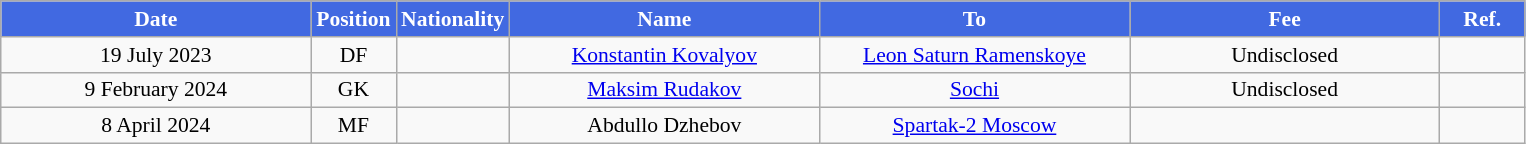<table class="wikitable"  style="text-align:center; font-size:90%; ">
<tr>
<th style="background:#4169E1; color:white; width:200px;">Date</th>
<th style="background:#4169E1; color:white; width:50px;">Position</th>
<th style="background:#4169E1; color:white; width:50px;">Nationality</th>
<th style="background:#4169E1; color:white; width:200px;">Name</th>
<th style="background:#4169E1; color:white; width:200px;">To</th>
<th style="background:#4169E1; color:white; width:200px;">Fee</th>
<th style="background:#4169E1; color:white; width:50px;">Ref.</th>
</tr>
<tr>
<td>19 July 2023</td>
<td>DF</td>
<td></td>
<td><a href='#'>Konstantin Kovalyov</a></td>
<td><a href='#'>Leon Saturn Ramenskoye</a></td>
<td>Undisclosed</td>
<td></td>
</tr>
<tr>
<td>9 February 2024</td>
<td>GK</td>
<td></td>
<td><a href='#'>Maksim Rudakov</a></td>
<td><a href='#'>Sochi</a></td>
<td>Undisclosed</td>
<td></td>
</tr>
<tr>
<td>8 April 2024</td>
<td>MF</td>
<td></td>
<td>Abdullo Dzhebov</td>
<td><a href='#'>Spartak-2 Moscow</a></td>
<td></td>
<td></td>
</tr>
</table>
